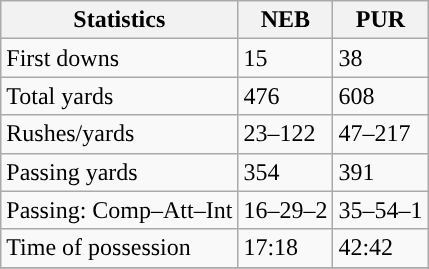<table class="wikitable" style="float: left;">
<tr>
<th>Statistics</th>
<th>NEB</th>
<th>PUR</th>
</tr>
<tr>
<td>First downs</td>
<td>15</td>
<td>38</td>
</tr>
<tr>
<td>Total yards</td>
<td>476</td>
<td>608</td>
</tr>
<tr>
<td>Rushes/yards</td>
<td>23–122</td>
<td>47–217</td>
</tr>
<tr>
<td>Passing yards</td>
<td>354</td>
<td>391</td>
</tr>
<tr>
<td>Passing: Comp–Att–Int</td>
<td>16–29–2</td>
<td>35–54–1</td>
</tr>
<tr>
<td>Time of possession</td>
<td>17:18</td>
<td>42:42</td>
</tr>
<tr>
</tr>
</table>
